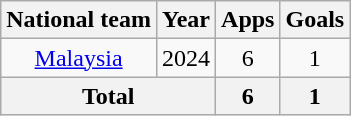<table class="wikitable" style="text-align: center;">
<tr>
<th>National team</th>
<th>Year</th>
<th>Apps</th>
<th>Goals</th>
</tr>
<tr>
<td rowspan="1"><a href='#'>Malaysia</a></td>
<td>2024</td>
<td>6</td>
<td>1</td>
</tr>
<tr>
<th colspan="2">Total</th>
<th>6</th>
<th>1</th>
</tr>
</table>
